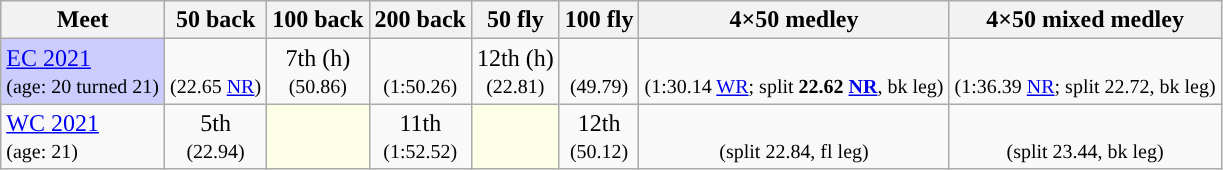<table class="sortable wikitable">
<tr>
<th>Meet</th>
<th class="unsortable">50 back</th>
<th class="unsortable">100 back</th>
<th class="unsortable">200 back</th>
<th class="unsortable">50 fly</th>
<th class="unsortable">100 fly</th>
<th class="unsortable">4×50 medley</th>
<th class="unsortable">4×50 mixed medley</th>
</tr>
<tr>
<td style="background:#ccccff"><a href='#'>EC 2021</a><br><small>(age: 20 turned 21)</small></td>
<td align="center"><br><small>(22.65 <a href='#'>NR</a>)</small></td>
<td align="center">7th (h)<br><small>(50.86)</small></td>
<td align="center"><br><small>(1:50.26)</small></td>
<td align="center">12th (h)<br><small>(22.81)</small></td>
<td align="center"><br><small>(49.79)</small></td>
<td align="center"><br><small>(1:30.14 <a href='#'>WR</a>; split <strong>22.62 <a href='#'>NR</a></strong>, bk leg)</small></td>
<td align="center"><br><small>(1:36.39 <a href='#'>NR</a>; split 22.72, bk leg)</small></td>
</tr>
<tr>
<td><a href='#'>WC 2021</a><br><small>(age: 21)</small></td>
<td align="center">5th<br><small>(22.94)</small></td>
<td style="background:#fdffe7"></td>
<td align="center">11th<br><small>(1:52.52)</small></td>
<td style="background:#fdffe7"></td>
<td align="center">12th<br><small>(50.12)</small></td>
<td align="center"><br><small>(split 22.84, fl leg)</small></td>
<td align="center"><br><small>(split 23.44, bk leg)</small></td>
</tr>
</table>
